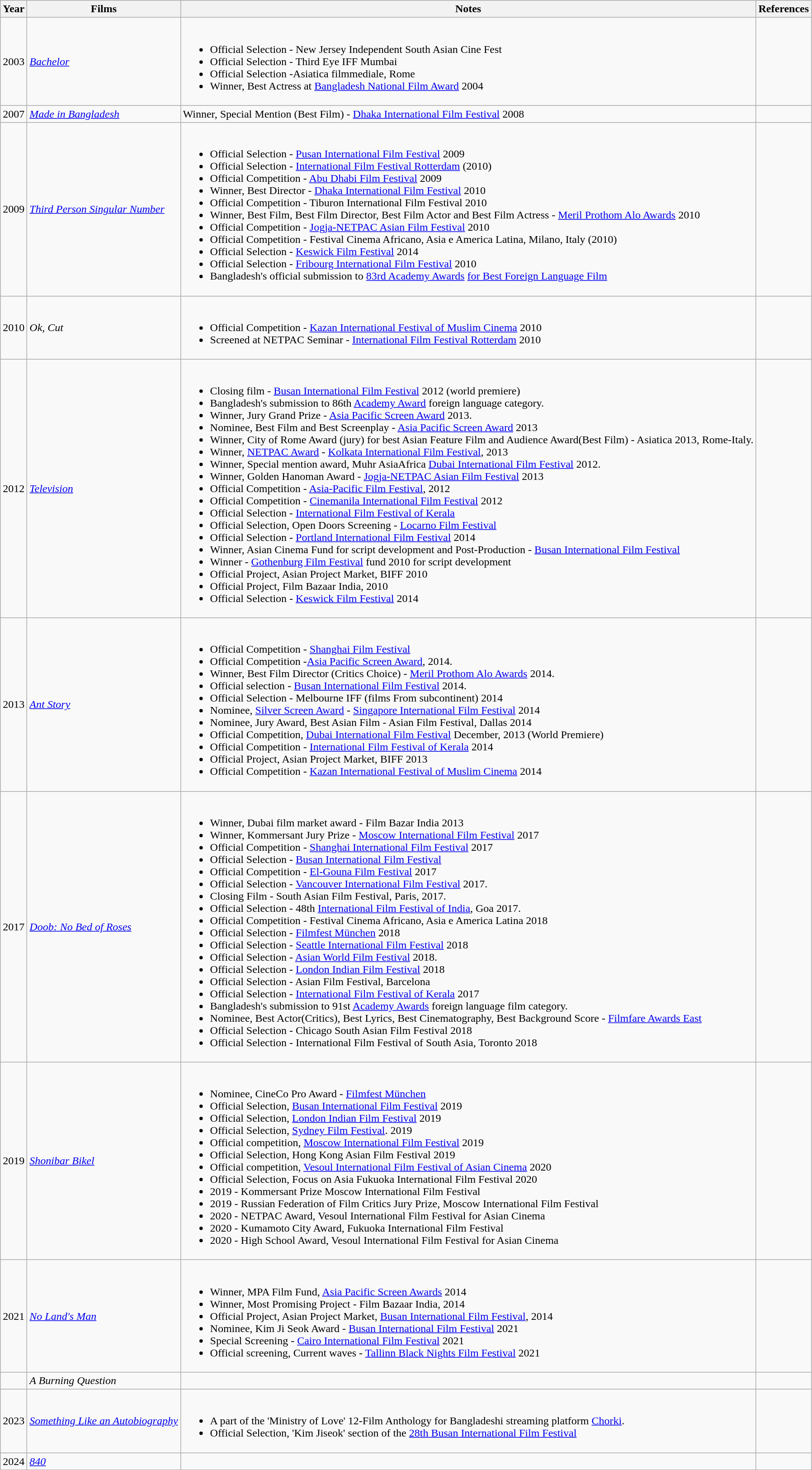<table class="wikitable">
<tr>
<th>Year</th>
<th>Films</th>
<th>Notes</th>
<th>References</th>
</tr>
<tr>
<td>2003</td>
<td><em><a href='#'>Bachelor</a></em></td>
<td><br><ul><li>Official Selection - New Jersey Independent South Asian Cine Fest</li><li>Official Selection - Third Eye IFF Mumbai</li><li>Official Selection -Asiatica filmmediale, Rome</li><li>Winner, Best Actress at <a href='#'>Bangladesh National Film Award</a> 2004</li></ul></td>
<td></td>
</tr>
<tr>
<td>2007</td>
<td><em><a href='#'>Made in Bangladesh</a></em></td>
<td>Winner, Special Mention (Best Film) - <a href='#'>Dhaka International Film Festival</a> 2008</td>
<td></td>
</tr>
<tr>
<td>2009</td>
<td><em><a href='#'>Third Person Singular Number</a></em></td>
<td><br><ul><li>Official Selection - <a href='#'>Pusan International Film Festival</a> 2009</li><li>Official Selection - <a href='#'>International Film Festival Rotterdam</a> (2010)</li><li>Official Competition - <a href='#'>Abu Dhabi Film Festival</a> 2009</li><li>Winner, Best Director - <a href='#'>Dhaka International Film Festival</a> 2010</li><li>Official Competition - Tiburon International Film Festival 2010</li><li>Winner, Best Film, Best Film Director, Best Film Actor and Best Film Actress - <a href='#'>Meril Prothom Alo Awards</a> 2010</li><li>Official Competition - <a href='#'>Jogja-NETPAC Asian Film Festival</a> 2010</li><li>Official Competition - Festival Cinema Africano, Asia e America Latina, Milano, Italy (2010)</li><li>Official Selection - <a href='#'>Keswick Film Festival</a> 2014</li><li>Official Selection - <a href='#'>Fribourg International Film Festival</a> 2010</li><li>Bangladesh's official submission to <a href='#'>83rd Academy Awards</a> <a href='#'>for Best Foreign Language Film</a></li></ul></td>
<td></td>
</tr>
<tr>
<td>2010</td>
<td><em>Ok, Cut</em></td>
<td><br><ul><li>Official Competition - <a href='#'>Kazan International Festival of Muslim Cinema</a> 2010</li><li>Screened at NETPAC Seminar - <a href='#'>International Film Festival Rotterdam</a> 2010</li></ul></td>
<td></td>
</tr>
<tr>
<td>2012</td>
<td><em><a href='#'>Television</a></em></td>
<td><br><ul><li>Closing film - <a href='#'>Busan International Film Festival</a> 2012 (world premiere)</li><li>Bangladesh's submission to 86th <a href='#'>Academy Award</a> foreign language category.</li><li>Winner, Jury Grand Prize - <a href='#'>Asia Pacific Screen Award</a> 2013.</li><li>Nominee, Best Film and Best Screenplay - <a href='#'>Asia Pacific Screen Award</a> 2013</li><li>Winner, City of Rome Award (jury) for best Asian Feature Film and Audience Award(Best Film) - Asiatica 2013, Rome-Italy.</li><li>Winner, <a href='#'>NETPAC Award</a> - <a href='#'>Kolkata International Film Festival</a>, 2013</li><li>Winner, Special mention award, Muhr AsiaAfrica <a href='#'>Dubai International Film Festival</a> 2012.</li><li>Winner, Golden Hanoman Award - <a href='#'>Jogja-NETPAC Asian Film Festival</a> 2013</li><li>Official Competition - <a href='#'>Asia-Pacific Film Festival</a>, 2012</li><li>Official Competition - <a href='#'>Cinemanila International Film Festival</a> 2012</li><li>Official Selection - <a href='#'>International Film Festival of Kerala</a></li><li>Official Selection, Open Doors Screening - <a href='#'>Locarno Film Festival</a></li><li>Official Selection - <a href='#'>Portland International Film Festival</a> 2014</li><li>Winner, Asian Cinema Fund for script development and Post-Production - <a href='#'>Busan International Film Festival</a></li><li>Winner - <a href='#'>Gothenburg Film Festival</a> fund 2010 for script development</li><li>Official Project, Asian Project Market, BIFF 2010</li><li>Official Project, Film Bazaar India, 2010</li><li>Official Selection - <a href='#'>Keswick Film Festival</a> 2014</li></ul></td>
<td></td>
</tr>
<tr>
<td>2013</td>
<td><em><a href='#'>Ant Story</a></em></td>
<td><br><ul><li>Official Competition - <a href='#'>Shanghai Film Festival</a></li><li>Official Competition -<a href='#'>Asia Pacific Screen Award</a>, 2014.</li><li>Winner, Best Film Director (Critics Choice) - <a href='#'>Meril Prothom Alo Awards</a> 2014.</li><li>Official selection - <a href='#'>Busan International Film Festival</a> 2014.</li><li>Official Selection - Melbourne IFF (films From subcontinent) 2014</li><li>Nominee, <a href='#'>Silver Screen Award</a> - <a href='#'>Singapore International Film Festival</a> 2014</li><li>Nominee, Jury Award, Best Asian Film - Asian Film Festival, Dallas 2014</li><li>Official Competition, <a href='#'>Dubai International Film Festival</a> December, 2013 (World Premiere)</li><li>Official Competition - <a href='#'>International Film Festival of Kerala</a> 2014</li><li>Official Project, Asian Project Market, BIFF 2013</li><li>Official Competition - <a href='#'>Kazan International Festival of Muslim Cinema</a> 2014</li></ul></td>
<td></td>
</tr>
<tr>
<td>2017</td>
<td><em><a href='#'>Doob: No Bed of Roses</a></em></td>
<td><br><ul><li>Winner, Dubai film market award - Film Bazar India 2013</li><li>Winner, Kommersant Jury Prize - <a href='#'>Moscow International Film Festival</a> 2017</li><li>Official Competition - <a href='#'>Shanghai International Film Festival</a> 2017</li><li>Official Selection - <a href='#'>Busan International Film Festival</a></li><li>Official Competition - <a href='#'>El-Gouna Film Festival</a> 2017</li><li>Official Selection - <a href='#'>Vancouver International Film Festival</a> 2017.</li><li>Closing Film - South Asian Film Festival, Paris, 2017.</li><li>Official Selection - 48th <a href='#'>International Film Festival of India</a>, Goa 2017.</li><li>Official Competition - Festival Cinema Africano, Asia e America Latina 2018</li><li>Official Selection - <a href='#'>Filmfest München</a> 2018</li><li>Official Selection - <a href='#'>Seattle International Film Festival</a> 2018</li><li>Official Selection - <a href='#'>Asian World Film Festival</a> 2018.</li><li>Official Selection - <a href='#'>London Indian Film Festival</a> 2018</li><li>Official Selection - Asian Film Festival, Barcelona</li><li>Official Selection - <a href='#'>International Film Festival of Kerala</a> 2017</li><li>Bangladesh's submission to 91st <a href='#'>Academy Awards</a> foreign language film category.</li><li>Nominee, Best Actor(Critics), Best Lyrics, Best Cinematography, Best Background Score - <a href='#'>Filmfare Awards East</a></li><li>Official Selection - Chicago South Asian Film Festival 2018</li><li>Official Selection - International Film Festival of South Asia, Toronto 2018</li></ul></td>
<td></td>
</tr>
<tr>
<td>2019</td>
<td><em><a href='#'>Shonibar Bikel</a></em></td>
<td><br><ul><li>Nominee, CineCo Pro Award - <a href='#'>Filmfest München</a></li><li>Official Selection, <a href='#'>Busan International Film Festival</a> 2019</li><li>Official Selection, <a href='#'>London Indian Film Festival</a> 2019</li><li>Official Selection, <a href='#'>Sydney Film Festival</a>. 2019</li><li>Official competition, <a href='#'>Moscow International Film Festival</a> 2019</li><li>Official Selection, Hong Kong Asian Film Festival 2019</li><li>Official competition, <a href='#'>Vesoul International Film Festival of Asian Cinema</a> 2020</li><li>Official Selection, Focus on Asia Fukuoka International Film Festival 2020</li><li>2019 - Kommersant Prize Moscow International Film Festival</li><li>2019 - Russian Federation of Film Critics Jury Prize, Moscow International Film Festival</li><li>2020 - NETPAC Award, Vesoul International Film Festival for Asian Cinema</li><li>2020 - Kumamoto City Award, Fukuoka International Film Festival</li><li>2020 - High School Award, Vesoul International Film Festival for Asian Cinema</li></ul></td>
<td></td>
</tr>
<tr>
<td>2021</td>
<td><em><a href='#'>No Land's Man</a></em></td>
<td><br><ul><li>Winner, MPA Film Fund, <a href='#'>Asia Pacific Screen Awards</a> 2014</li><li>Winner, Most Promising Project - Film Bazaar India, 2014</li><li>Official Project, Asian Project Market, <a href='#'>Busan International Film Festival</a>, 2014</li><li>Nominee, Kim Ji Seok Award - <a href='#'>Busan International Film Festival</a> 2021</li><li>Special Screening -  <a href='#'>Cairo International Film Festival</a> 2021</li><li>Official screening, Current waves - <a href='#'>Tallinn Black Nights Film Festival</a> 2021</li></ul></td>
<td></td>
</tr>
<tr>
<td></td>
<td><em>A Burning Question</em></td>
<td></td>
<td></td>
</tr>
<tr>
<td>2023</td>
<td><em><a href='#'>Something Like an Autobiography</a></em></td>
<td><br><ul><li>A part of the 'Ministry of Love' 12-Film Anthology for Bangladeshi streaming platform <a href='#'>Chorki</a>.</li><li>Official Selection,  'Kim Jiseok' section of the <a href='#'>28th Busan International Film Festival</a></li></ul></td>
<td></td>
</tr>
<tr>
<td>2024</td>
<td><em><a href='#'>840</a></em></td>
<td></td>
<td></td>
</tr>
</table>
